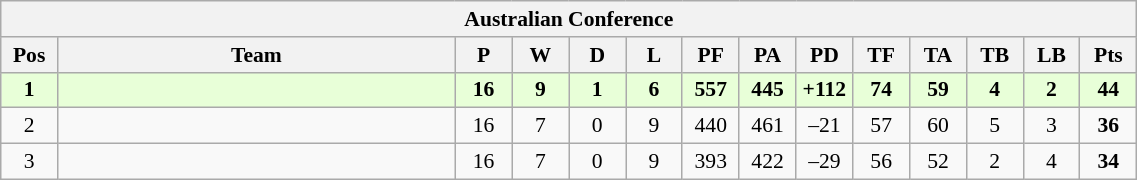<table class="wikitable" style="text-align:center; font-size:90%; width:60%;">
<tr>
<th colspan="100%" cellpadding="0" cellspacing="0">Australian Conference</th>
</tr>
<tr>
<th style="width:5%;">Pos</th>
<th style="width:35%;">Team</th>
<th style="width:5%;">P</th>
<th style="width:5%;">W</th>
<th style="width:5%;">D</th>
<th style="width:5%;">L</th>
<th style="width:5%;">PF</th>
<th style="width:5%;">PA</th>
<th style="width:5%;">PD</th>
<th style="width:5%;">TF</th>
<th style="width:5%;">TA</th>
<th style="width:5%;">TB</th>
<th style="width:5%;">LB</th>
<th style="width:5%;">Pts<br></th>
</tr>
<tr style="background:#E8FFD8;">
<td><strong>1</strong></td>
<td style="text-align:left;"><strong></strong></td>
<td><strong>16</strong></td>
<td><strong>9</strong></td>
<td><strong>1</strong></td>
<td><strong>6</strong></td>
<td><strong>557</strong></td>
<td><strong>445</strong></td>
<td><strong>+112</strong></td>
<td><strong>74</strong></td>
<td><strong>59</strong></td>
<td><strong>4</strong></td>
<td><strong>2</strong></td>
<td><strong>44</strong></td>
</tr>
<tr>
<td>2</td>
<td style="text-align:left;"></td>
<td>16</td>
<td>7</td>
<td>0</td>
<td>9</td>
<td>440</td>
<td>461</td>
<td>–21</td>
<td>57</td>
<td>60</td>
<td>5</td>
<td>3</td>
<td><strong>36</strong></td>
</tr>
<tr>
<td>3</td>
<td style="text-align:left;"></td>
<td>16</td>
<td>7</td>
<td>0</td>
<td>9</td>
<td>393</td>
<td>422</td>
<td>–29</td>
<td>56</td>
<td>52</td>
<td>2</td>
<td>4</td>
<td><strong>34</strong></td>
</tr>
</table>
